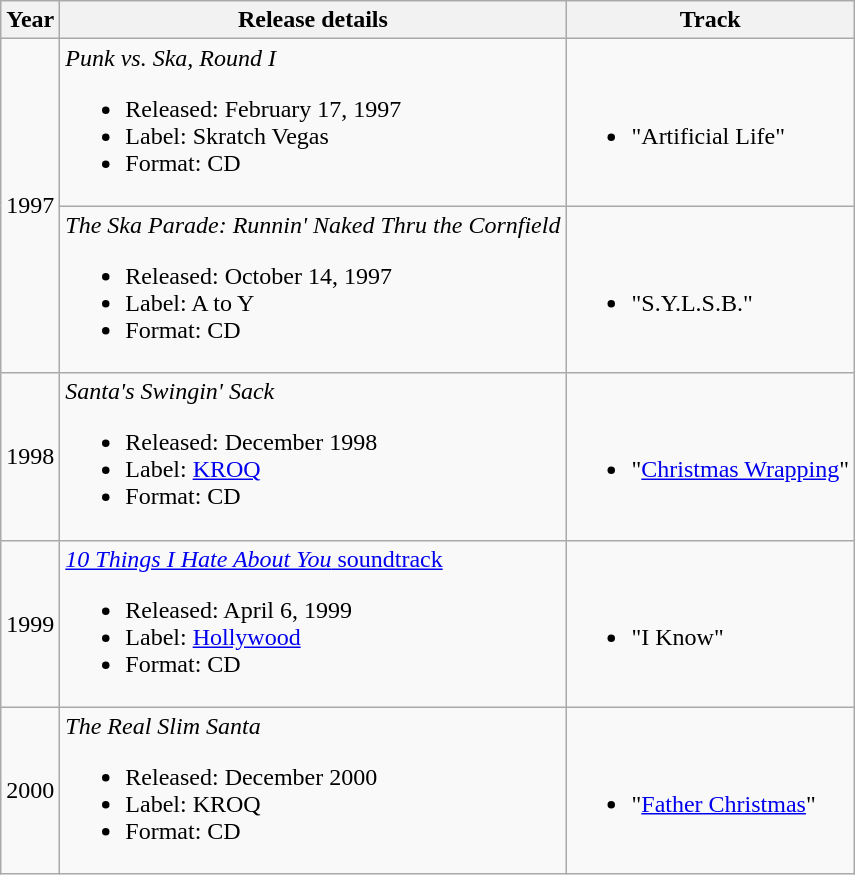<table class ="wikitable">
<tr>
<th>Year</th>
<th>Release details</th>
<th>Track</th>
</tr>
<tr>
<td rowspan="2">1997</td>
<td><em>Punk vs. Ska, Round I</em><br><ul><li>Released: February 17, 1997</li><li>Label: Skratch Vegas</li><li>Format: CD</li></ul></td>
<td><br><ul><li>"Artificial Life" </li></ul></td>
</tr>
<tr>
<td><em>The Ska Parade: Runnin' Naked Thru the Cornfield</em><br><ul><li>Released: October 14, 1997</li><li>Label: A to Y</li><li>Format: CD</li></ul></td>
<td><br><ul><li>"S.Y.L.S.B." </li></ul></td>
</tr>
<tr>
<td>1998</td>
<td><em>Santa's Swingin' Sack</em><br><ul><li>Released: December 1998</li><li>Label: <a href='#'>KROQ</a></li><li>Format: CD</li></ul></td>
<td><br><ul><li>"<a href='#'>Christmas Wrapping</a>" </li></ul></td>
</tr>
<tr>
<td>1999</td>
<td><a href='#'><em>10 Things I Hate About You</em> soundtrack</a><br><ul><li>Released: April 6, 1999</li><li>Label: <a href='#'>Hollywood</a></li><li>Format: CD</li></ul></td>
<td><br><ul><li>"I Know"</li></ul></td>
</tr>
<tr>
<td>2000</td>
<td><em>The Real Slim Santa</em><br><ul><li>Released: December 2000</li><li>Label: KROQ</li><li>Format: CD</li></ul></td>
<td><br><ul><li>"<a href='#'>Father Christmas</a>" </li></ul></td>
</tr>
</table>
